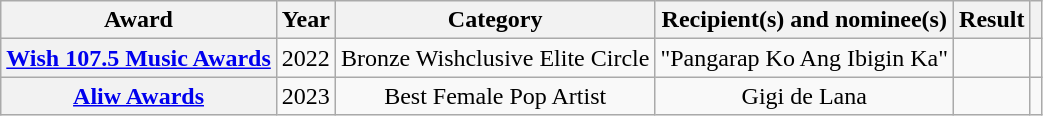<table class="wikitable"  style="text-align:center;">
<tr>
<th>Award</th>
<th>Year</th>
<th>Category</th>
<th>Recipient(s) and nominee(s)</th>
<th>Result</th>
<th></th>
</tr>
<tr>
<th><a href='#'>Wish 107.5 Music Awards</a></th>
<td>2022</td>
<td>Bronze Wishclusive Elite Circle</td>
<td>"Pangarap Ko Ang Ibigin Ka"</td>
<td></td>
<td></td>
</tr>
<tr>
<th><a href='#'>Aliw Awards</a></th>
<td>2023</td>
<td>Best Female Pop Artist</td>
<td>Gigi de Lana</td>
<td></td>
<td></td>
</tr>
</table>
